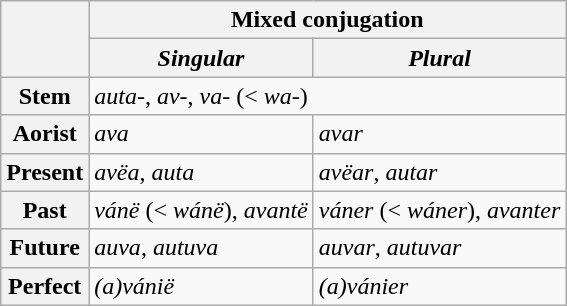<table class=wikitable>
<tr>
<th rowspan=2></th>
<th colspan=2>Mixed conjugation</th>
</tr>
<tr>
<th><em>Singular</em></th>
<th><em>Plural</em></th>
</tr>
<tr>
<th>Stem</th>
<td colspan=2><em>auta-</em>, <em>av-</em>, <em>va-</em> (< <em>wa-</em>)</td>
</tr>
<tr>
<th>Aorist</th>
<td><em>ava</em></td>
<td><em>avar</em></td>
</tr>
<tr>
<th>Present</th>
<td><em>avëa</em>, <em>auta</em></td>
<td><em>avëar</em>, <em>autar</em></td>
</tr>
<tr>
<th>Past</th>
<td><em>vánë</em> (< <em>wánë</em>), <em>avantë</em></td>
<td><em>váner</em> (< <em>wáner</em>), <em>avanter</em></td>
</tr>
<tr>
<th>Future</th>
<td><em>auva</em>, <em>autuva</em></td>
<td><em>auvar</em>, <em>autuvar</em></td>
</tr>
<tr>
<th>Perfect</th>
<td><em>(a)vánië</em></td>
<td><em>(a)vánier</em></td>
</tr>
</table>
